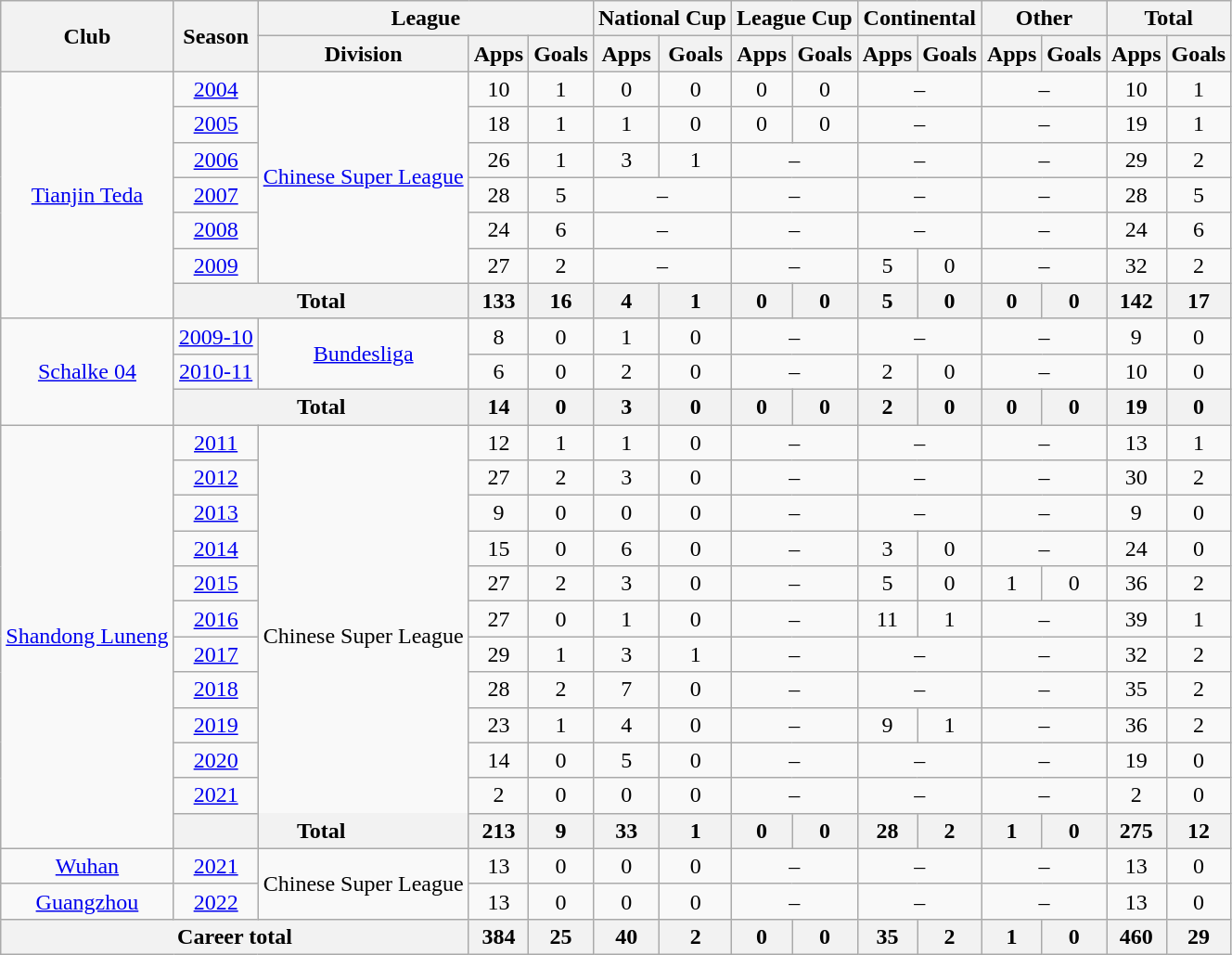<table class="wikitable" style="text-align:center">
<tr>
<th rowspan="2">Club</th>
<th rowspan="2">Season</th>
<th colspan="3">League</th>
<th colspan="2">National Cup</th>
<th colspan="2">League Cup</th>
<th colspan="2">Continental</th>
<th colspan="2">Other</th>
<th colspan="2">Total</th>
</tr>
<tr>
<th>Division</th>
<th>Apps</th>
<th>Goals</th>
<th>Apps</th>
<th>Goals</th>
<th>Apps</th>
<th>Goals</th>
<th>Apps</th>
<th>Goals</th>
<th>Apps</th>
<th>Goals</th>
<th>Apps</th>
<th>Goals</th>
</tr>
<tr>
<td rowspan="7"><a href='#'>Tianjin Teda</a></td>
<td><a href='#'>2004</a></td>
<td rowspan="6"><a href='#'>Chinese Super League</a></td>
<td>10</td>
<td>1</td>
<td>0</td>
<td>0</td>
<td>0</td>
<td>0</td>
<td colspan="2">–</td>
<td colspan="2">–</td>
<td>10</td>
<td>1</td>
</tr>
<tr>
<td><a href='#'>2005</a></td>
<td>18</td>
<td>1</td>
<td>1</td>
<td>0</td>
<td>0</td>
<td>0</td>
<td colspan="2">–</td>
<td colspan="2">–</td>
<td>19</td>
<td>1</td>
</tr>
<tr>
<td><a href='#'>2006</a></td>
<td>26</td>
<td>1</td>
<td>3</td>
<td>1</td>
<td colspan="2">–</td>
<td colspan="2">–</td>
<td colspan="2">–</td>
<td>29</td>
<td>2</td>
</tr>
<tr>
<td><a href='#'>2007</a></td>
<td>28</td>
<td>5</td>
<td colspan="2">–</td>
<td colspan="2">–</td>
<td colspan="2">–</td>
<td colspan="2">–</td>
<td>28</td>
<td>5</td>
</tr>
<tr>
<td><a href='#'>2008</a></td>
<td>24</td>
<td>6</td>
<td colspan="2">–</td>
<td colspan="2">–</td>
<td colspan="2">–</td>
<td colspan="2">–</td>
<td>24</td>
<td>6</td>
</tr>
<tr>
<td><a href='#'>2009</a></td>
<td>27</td>
<td>2</td>
<td colspan="2">–</td>
<td colspan="2">–</td>
<td>5</td>
<td>0</td>
<td colspan="2">–</td>
<td>32</td>
<td>2</td>
</tr>
<tr>
<th colspan="2">Total</th>
<th>133</th>
<th>16</th>
<th>4</th>
<th>1</th>
<th>0</th>
<th>0</th>
<th>5</th>
<th>0</th>
<th>0</th>
<th>0</th>
<th>142</th>
<th>17</th>
</tr>
<tr>
<td rowspan="3"><a href='#'>Schalke 04</a></td>
<td><a href='#'>2009-10</a></td>
<td rowspan="2"><a href='#'>Bundesliga</a></td>
<td>8</td>
<td>0</td>
<td>1</td>
<td>0</td>
<td colspan="2">–</td>
<td colspan="2">–</td>
<td colspan="2">–</td>
<td>9</td>
<td>0</td>
</tr>
<tr>
<td><a href='#'>2010-11</a></td>
<td>6</td>
<td>0</td>
<td>2</td>
<td>0</td>
<td colspan="2">–</td>
<td>2</td>
<td>0</td>
<td colspan="2">–</td>
<td>10</td>
<td>0</td>
</tr>
<tr>
<th colspan="2">Total</th>
<th>14</th>
<th>0</th>
<th>3</th>
<th>0</th>
<th>0</th>
<th>0</th>
<th>2</th>
<th>0</th>
<th>0</th>
<th>0</th>
<th>19</th>
<th>0</th>
</tr>
<tr>
<td rowspan="12"><a href='#'>Shandong Luneng</a></td>
<td><a href='#'>2011</a></td>
<td rowspan="12">Chinese Super League</td>
<td>12</td>
<td>1</td>
<td>1</td>
<td>0</td>
<td colspan="2">–</td>
<td colspan="2">–</td>
<td colspan="2">–</td>
<td>13</td>
<td>1</td>
</tr>
<tr>
<td><a href='#'>2012</a></td>
<td>27</td>
<td>2</td>
<td>3</td>
<td>0</td>
<td colspan="2">–</td>
<td colspan="2">–</td>
<td colspan="2">–</td>
<td>30</td>
<td>2</td>
</tr>
<tr>
<td><a href='#'>2013</a></td>
<td>9</td>
<td>0</td>
<td>0</td>
<td>0</td>
<td colspan="2">–</td>
<td colspan="2">–</td>
<td colspan="2">–</td>
<td>9</td>
<td>0</td>
</tr>
<tr>
<td><a href='#'>2014</a></td>
<td>15</td>
<td>0</td>
<td>6</td>
<td>0</td>
<td colspan="2">–</td>
<td>3</td>
<td>0</td>
<td colspan="2">–</td>
<td>24</td>
<td>0</td>
</tr>
<tr>
<td><a href='#'>2015</a></td>
<td>27</td>
<td>2</td>
<td>3</td>
<td>0</td>
<td colspan="2">–</td>
<td>5</td>
<td>0</td>
<td>1</td>
<td>0</td>
<td>36</td>
<td>2</td>
</tr>
<tr>
<td><a href='#'>2016</a></td>
<td>27</td>
<td>0</td>
<td>1</td>
<td>0</td>
<td colspan="2">–</td>
<td>11</td>
<td>1</td>
<td colspan="2">–</td>
<td>39</td>
<td>1</td>
</tr>
<tr>
<td><a href='#'>2017</a></td>
<td>29</td>
<td>1</td>
<td>3</td>
<td>1</td>
<td colspan="2">–</td>
<td colspan="2">–</td>
<td colspan="2">–</td>
<td>32</td>
<td>2</td>
</tr>
<tr>
<td><a href='#'>2018</a></td>
<td>28</td>
<td>2</td>
<td>7</td>
<td>0</td>
<td colspan="2">–</td>
<td colspan="2">–</td>
<td colspan="2">–</td>
<td>35</td>
<td>2</td>
</tr>
<tr>
<td><a href='#'>2019</a></td>
<td>23</td>
<td>1</td>
<td>4</td>
<td>0</td>
<td colspan="2">–</td>
<td>9</td>
<td>1</td>
<td colspan="2">–</td>
<td>36</td>
<td>2</td>
</tr>
<tr>
<td><a href='#'>2020</a></td>
<td>14</td>
<td>0</td>
<td>5</td>
<td>0</td>
<td colspan="2">–</td>
<td colspan="2">–</td>
<td colspan="2">–</td>
<td>19</td>
<td>0</td>
</tr>
<tr>
<td><a href='#'>2021</a></td>
<td>2</td>
<td>0</td>
<td>0</td>
<td>0</td>
<td colspan="2">–</td>
<td colspan="2">–</td>
<td colspan="2">–</td>
<td>2</td>
<td>0</td>
</tr>
<tr>
<th colspan="2">Total</th>
<th>213</th>
<th>9</th>
<th>33</th>
<th>1</th>
<th>0</th>
<th>0</th>
<th>28</th>
<th>2</th>
<th>1</th>
<th>0</th>
<th>275</th>
<th>12</th>
</tr>
<tr>
<td><a href='#'>Wuhan</a></td>
<td><a href='#'>2021</a></td>
<td rowspan="2">Chinese Super League</td>
<td>13</td>
<td>0</td>
<td>0</td>
<td>0</td>
<td colspan="2">–</td>
<td colspan="2">–</td>
<td colspan="2">–</td>
<td>13</td>
<td>0</td>
</tr>
<tr>
<td><a href='#'>Guangzhou</a></td>
<td><a href='#'>2022</a></td>
<td>13</td>
<td>0</td>
<td>0</td>
<td>0</td>
<td colspan="2">–</td>
<td colspan="2">–</td>
<td colspan="2">–</td>
<td>13</td>
<td>0</td>
</tr>
<tr>
<th colspan="3">Career total</th>
<th>384</th>
<th>25</th>
<th>40</th>
<th>2</th>
<th>0</th>
<th>0</th>
<th>35</th>
<th>2</th>
<th>1</th>
<th>0</th>
<th>460</th>
<th>29</th>
</tr>
</table>
